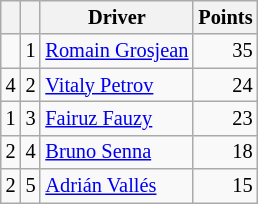<table class="wikitable" style="font-size: 85%;">
<tr>
<th></th>
<th></th>
<th>Driver</th>
<th>Points</th>
</tr>
<tr>
<td align="left"></td>
<td align="center">1</td>
<td> <a href='#'>Romain Grosjean</a></td>
<td align="right">35</td>
</tr>
<tr>
<td align="left"> 4</td>
<td align="center">2</td>
<td> <a href='#'>Vitaly Petrov</a></td>
<td align="right">24</td>
</tr>
<tr>
<td align="left"> 1</td>
<td align="center">3</td>
<td> <a href='#'>Fairuz Fauzy</a></td>
<td align="right">23</td>
</tr>
<tr>
<td align="left"> 2</td>
<td align="center">4</td>
<td> <a href='#'>Bruno Senna</a></td>
<td align="right">18</td>
</tr>
<tr>
<td align="left"> 2</td>
<td align="center">5</td>
<td> <a href='#'>Adrián Vallés</a></td>
<td align="right">15</td>
</tr>
</table>
